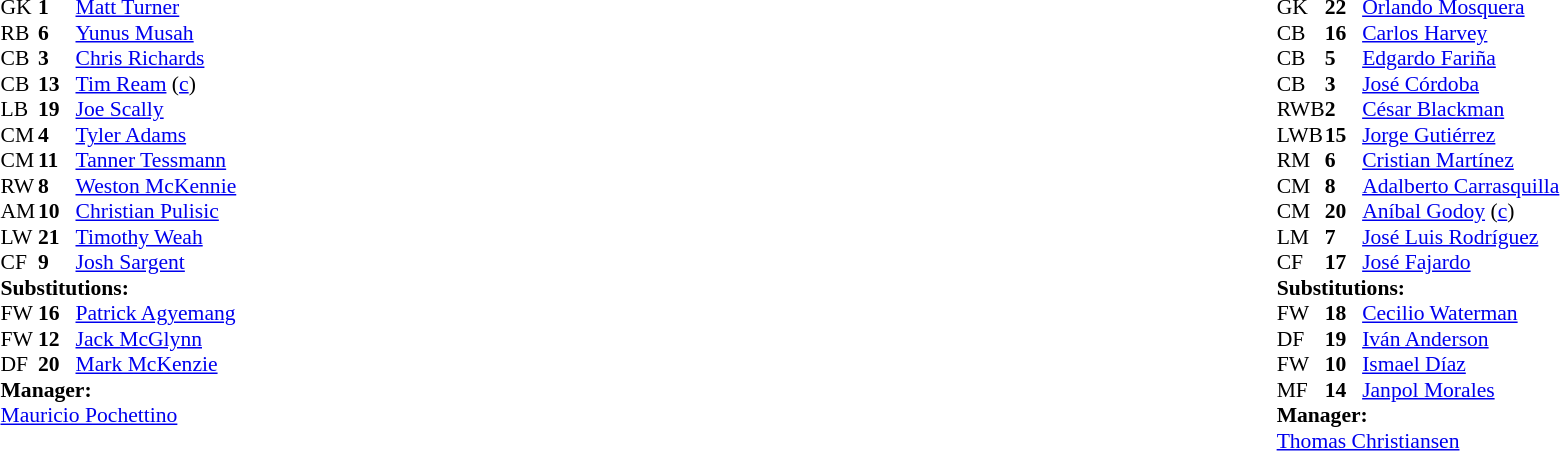<table width="100%">
<tr>
<td valign="top" width="40%"><br><table style="font-size:90%" cellspacing="0" cellpadding="0">
<tr>
<th width=25></th>
<th width=25></th>
</tr>
<tr>
<td>GK</td>
<td><strong>1</strong></td>
<td><a href='#'>Matt Turner</a></td>
</tr>
<tr>
<td>RB</td>
<td><strong>6</strong></td>
<td><a href='#'>Yunus Musah</a></td>
</tr>
<tr>
<td>CB</td>
<td><strong>3</strong></td>
<td><a href='#'>Chris Richards</a></td>
<td></td>
<td></td>
</tr>
<tr>
<td>CB</td>
<td><strong>13</strong></td>
<td><a href='#'>Tim Ream</a> (<a href='#'>c</a>)</td>
</tr>
<tr>
<td>LB</td>
<td><strong>19</strong></td>
<td><a href='#'>Joe Scally</a></td>
</tr>
<tr>
<td>CM</td>
<td><strong>4</strong></td>
<td><a href='#'>Tyler Adams</a></td>
</tr>
<tr>
<td>CM</td>
<td><strong>11</strong></td>
<td><a href='#'>Tanner Tessmann</a></td>
<td></td>
<td></td>
</tr>
<tr>
<td>RW</td>
<td><strong>8</strong></td>
<td><a href='#'>Weston McKennie</a></td>
</tr>
<tr>
<td>AM</td>
<td><strong>10</strong></td>
<td><a href='#'>Christian Pulisic</a></td>
<td></td>
</tr>
<tr>
<td>LW</td>
<td><strong>21</strong></td>
<td><a href='#'>Timothy Weah</a></td>
</tr>
<tr>
<td>CF</td>
<td><strong>9</strong></td>
<td><a href='#'>Josh Sargent</a></td>
<td></td>
<td></td>
</tr>
<tr>
<td colspan=3><strong>Substitutions:</strong></td>
</tr>
<tr>
<td>FW</td>
<td><strong>16</strong></td>
<td><a href='#'>Patrick Agyemang</a></td>
<td></td>
<td></td>
</tr>
<tr>
<td>FW</td>
<td><strong>12</strong></td>
<td><a href='#'>Jack McGlynn</a></td>
<td></td>
<td></td>
</tr>
<tr>
<td>DF</td>
<td><strong>20</strong></td>
<td><a href='#'>Mark McKenzie</a></td>
<td></td>
<td></td>
</tr>
<tr>
<td colspan=3><strong>Manager:</strong></td>
</tr>
<tr>
<td colspan=3> <a href='#'>Mauricio Pochettino</a></td>
</tr>
</table>
</td>
<td valign="top"></td>
<td valign="top" width="50%"><br><table style="font-size:90%; margin:auto" cellspacing="0" cellpadding="0">
<tr>
<th width=25></th>
<th width=25></th>
</tr>
<tr>
<td>GK</td>
<td><strong>22</strong></td>
<td><a href='#'>Orlando Mosquera</a></td>
</tr>
<tr>
<td>CB</td>
<td><strong>16</strong></td>
<td><a href='#'>Carlos Harvey</a></td>
</tr>
<tr>
<td>CB</td>
<td><strong>5</strong></td>
<td><a href='#'>Edgardo Fariña</a></td>
</tr>
<tr>
<td>CB</td>
<td><strong>3</strong></td>
<td><a href='#'>José Córdoba</a></td>
</tr>
<tr>
<td>RWB</td>
<td><strong>2</strong></td>
<td><a href='#'>César Blackman</a></td>
<td></td>
<td></td>
</tr>
<tr>
<td>LWB</td>
<td><strong>15</strong></td>
<td><a href='#'>Jorge Gutiérrez</a></td>
</tr>
<tr>
<td>RM</td>
<td><strong>6</strong></td>
<td><a href='#'>Cristian Martínez</a></td>
<td></td>
<td></td>
</tr>
<tr>
<td>CM</td>
<td><strong>8</strong></td>
<td><a href='#'>Adalberto Carrasquilla</a></td>
</tr>
<tr>
<td>CM</td>
<td><strong>20</strong></td>
<td><a href='#'>Aníbal Godoy</a> (<a href='#'>c</a>)</td>
</tr>
<tr>
<td>LM</td>
<td><strong>7</strong></td>
<td><a href='#'>José Luis Rodríguez</a></td>
<td></td>
<td></td>
</tr>
<tr>
<td>CF</td>
<td><strong>17</strong></td>
<td><a href='#'>José Fajardo</a></td>
<td></td>
<td></td>
</tr>
<tr>
<td colspan=3><strong>Substitutions:</strong></td>
</tr>
<tr>
<td>FW</td>
<td><strong>18</strong></td>
<td><a href='#'>Cecilio Waterman</a></td>
<td></td>
<td></td>
</tr>
<tr>
<td>DF</td>
<td><strong>19</strong></td>
<td><a href='#'>Iván Anderson</a></td>
<td></td>
<td></td>
</tr>
<tr>
<td>FW</td>
<td><strong>10</strong></td>
<td><a href='#'>Ismael Díaz</a></td>
<td></td>
<td></td>
</tr>
<tr>
<td>MF</td>
<td><strong>14</strong></td>
<td><a href='#'>Janpol Morales</a></td>
<td></td>
<td></td>
</tr>
<tr>
<td colspan=3><strong>Manager:</strong></td>
</tr>
<tr>
<td colspan=3> <a href='#'>Thomas Christiansen</a></td>
</tr>
</table>
</td>
</tr>
</table>
